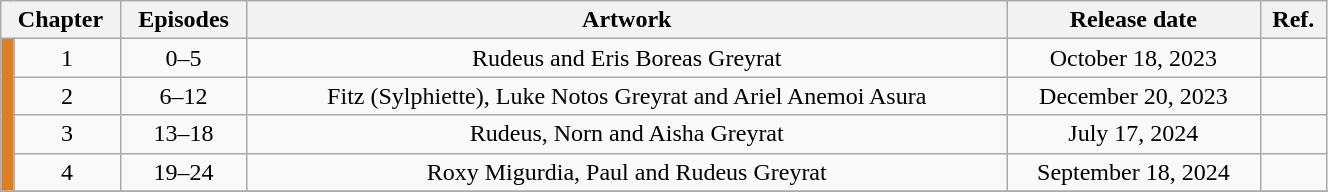<table class="wikitable" style="text-align: center; width: 70%;">
<tr>
<th colspan="2">Chapter</th>
<th>Episodes</th>
<th>Artwork</th>
<th>Release date</th>
<th style="width:5%;">Ref.</th>
</tr>
<tr>
<td rowspan="4" style="width:1%; background: #DA7F25"></td>
<td>1</td>
<td>0–5</td>
<td>Rudeus and Eris Boreas Greyrat</td>
<td>October 18, 2023</td>
<td></td>
</tr>
<tr>
<td>2</td>
<td>6–12</td>
<td>Fitz (Sylphiette), Luke Notos Greyrat and Ariel Anemoi Asura</td>
<td>December 20, 2023</td>
<td></td>
</tr>
<tr>
<td>3</td>
<td>13–18</td>
<td>Rudeus, Norn and Aisha Greyrat</td>
<td>July 17, 2024</td>
<td></td>
</tr>
<tr>
<td>4</td>
<td>19–24</td>
<td>Roxy Migurdia, Paul and Rudeus Greyrat</td>
<td>September 18, 2024</td>
<td></td>
</tr>
<tr>
</tr>
</table>
